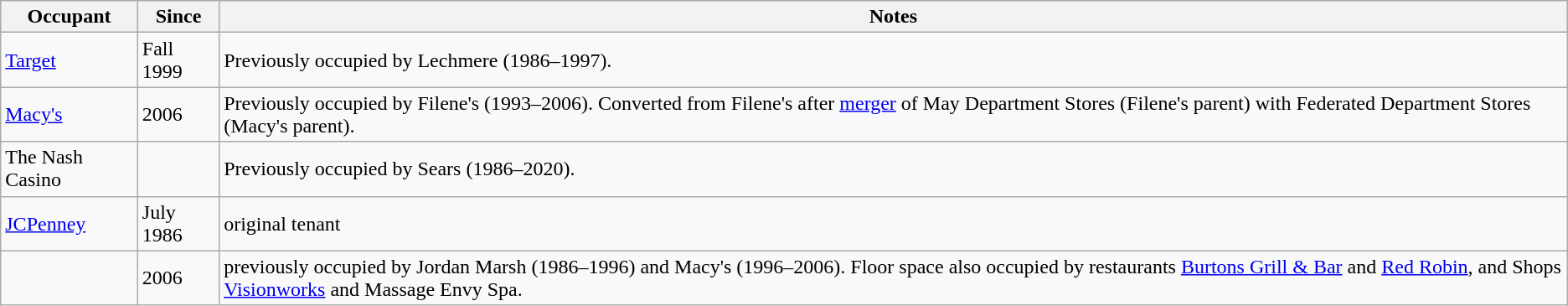<table class="wikitable">
<tr>
<th>Occupant</th>
<th>Since</th>
<th>Notes</th>
</tr>
<tr>
<td><a href='#'>Target</a></td>
<td>Fall 1999</td>
<td>Previously occupied by Lechmere (1986–1997).</td>
</tr>
<tr>
<td><a href='#'>Macy's</a></td>
<td>2006</td>
<td>Previously occupied by Filene's (1993–2006). Converted from Filene's after <a href='#'>merger</a> of May Department Stores (Filene's parent) with Federated Department Stores (Macy's parent).</td>
</tr>
<tr>
<td>The Nash Casino</td>
<td></td>
<td>Previously occupied by Sears (1986–2020).</td>
</tr>
<tr>
<td><a href='#'>JCPenney</a></td>
<td>July 1986</td>
<td>original tenant</td>
</tr>
<tr>
<td></td>
<td>2006</td>
<td>previously occupied by Jordan Marsh (1986–1996) and Macy's (1996–2006). Floor space also occupied by restaurants <a href='#'>Burtons Grill & Bar</a> and <a href='#'>Red Robin</a>, and Shops <a href='#'>Visionworks</a> and Massage Envy Spa.</td>
</tr>
</table>
